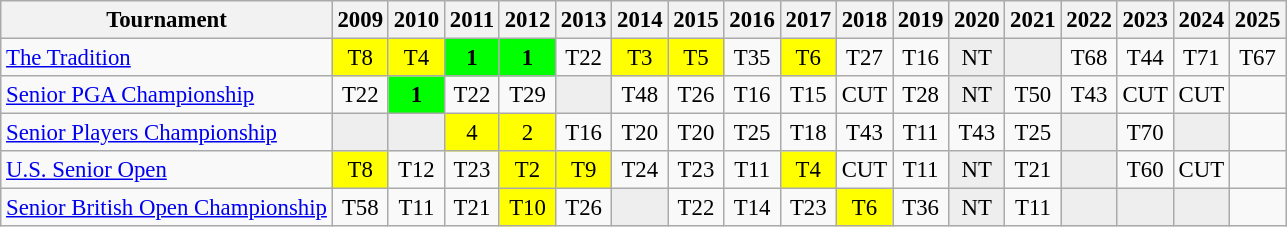<table class="wikitable" style="font-size:95%;text-align:center;">
<tr>
<th>Tournament</th>
<th>2009</th>
<th>2010</th>
<th>2011</th>
<th>2012</th>
<th>2013</th>
<th>2014</th>
<th>2015</th>
<th>2016</th>
<th>2017</th>
<th>2018</th>
<th>2019</th>
<th>2020</th>
<th>2021</th>
<th>2022</th>
<th>2023</th>
<th>2024</th>
<th>2025</th>
</tr>
<tr>
<td align=left><a href='#'>The Tradition</a></td>
<td style="background:yellow;">T8</td>
<td style="background:yellow;">T4</td>
<td style="background:lime;"><strong>1</strong></td>
<td style="background:lime;"><strong>1</strong></td>
<td>T22</td>
<td style="background:yellow;">T3</td>
<td style="background:yellow;">T5</td>
<td>T35</td>
<td style="background:yellow;">T6</td>
<td>T27</td>
<td>T16</td>
<td style="background:#eeeeee;">NT</td>
<td style="background:#eeeeee;"></td>
<td>T68</td>
<td>T44</td>
<td>T71</td>
<td>T67</td>
</tr>
<tr>
<td align=left><a href='#'>Senior PGA Championship</a></td>
<td>T22</td>
<td style="background:lime;"><strong>1</strong></td>
<td>T22</td>
<td>T29</td>
<td style="background:#eeeeee;"></td>
<td>T48</td>
<td>T26</td>
<td>T16</td>
<td>T15</td>
<td>CUT</td>
<td>T28</td>
<td style="background:#eeeeee;">NT</td>
<td>T50</td>
<td>T43</td>
<td>CUT</td>
<td>CUT</td>
<td></td>
</tr>
<tr>
<td align=left><a href='#'>Senior Players Championship</a></td>
<td style="background:#eeeeee;"></td>
<td style="background:#eeeeee;"></td>
<td style="background:yellow;">4</td>
<td style="background:yellow;">2</td>
<td>T16</td>
<td>T20</td>
<td>T20</td>
<td>T25</td>
<td>T18</td>
<td>T43</td>
<td>T11</td>
<td>T43</td>
<td>T25</td>
<td style="background:#eeeeee;"></td>
<td>T70</td>
<td style="background:#eeeeee;"></td>
<td></td>
</tr>
<tr>
<td align=left><a href='#'>U.S. Senior Open</a></td>
<td style="background:yellow;">T8</td>
<td>T12</td>
<td>T23</td>
<td style="background:yellow;">T2</td>
<td style="background:yellow;">T9</td>
<td>T24</td>
<td>T23</td>
<td>T11</td>
<td style="background:yellow;">T4</td>
<td>CUT</td>
<td>T11</td>
<td style="background:#eeeeee;">NT</td>
<td>T21</td>
<td style="background:#eeeeee;"></td>
<td>T60</td>
<td>CUT</td>
<td></td>
</tr>
<tr>
<td align=left><a href='#'>Senior British Open Championship</a></td>
<td>T58</td>
<td>T11</td>
<td>T21</td>
<td style="background:yellow;">T10</td>
<td>T26</td>
<td style="background:#eeeeee;"></td>
<td>T22</td>
<td>T14</td>
<td>T23</td>
<td style="background:yellow;">T6</td>
<td>T36</td>
<td style="background:#eeeeee;">NT</td>
<td>T11</td>
<td style="background:#eeeeee;"></td>
<td style="background:#eeeeee;"></td>
<td style="background:#eeeeee;"></td>
<td></td>
</tr>
</table>
